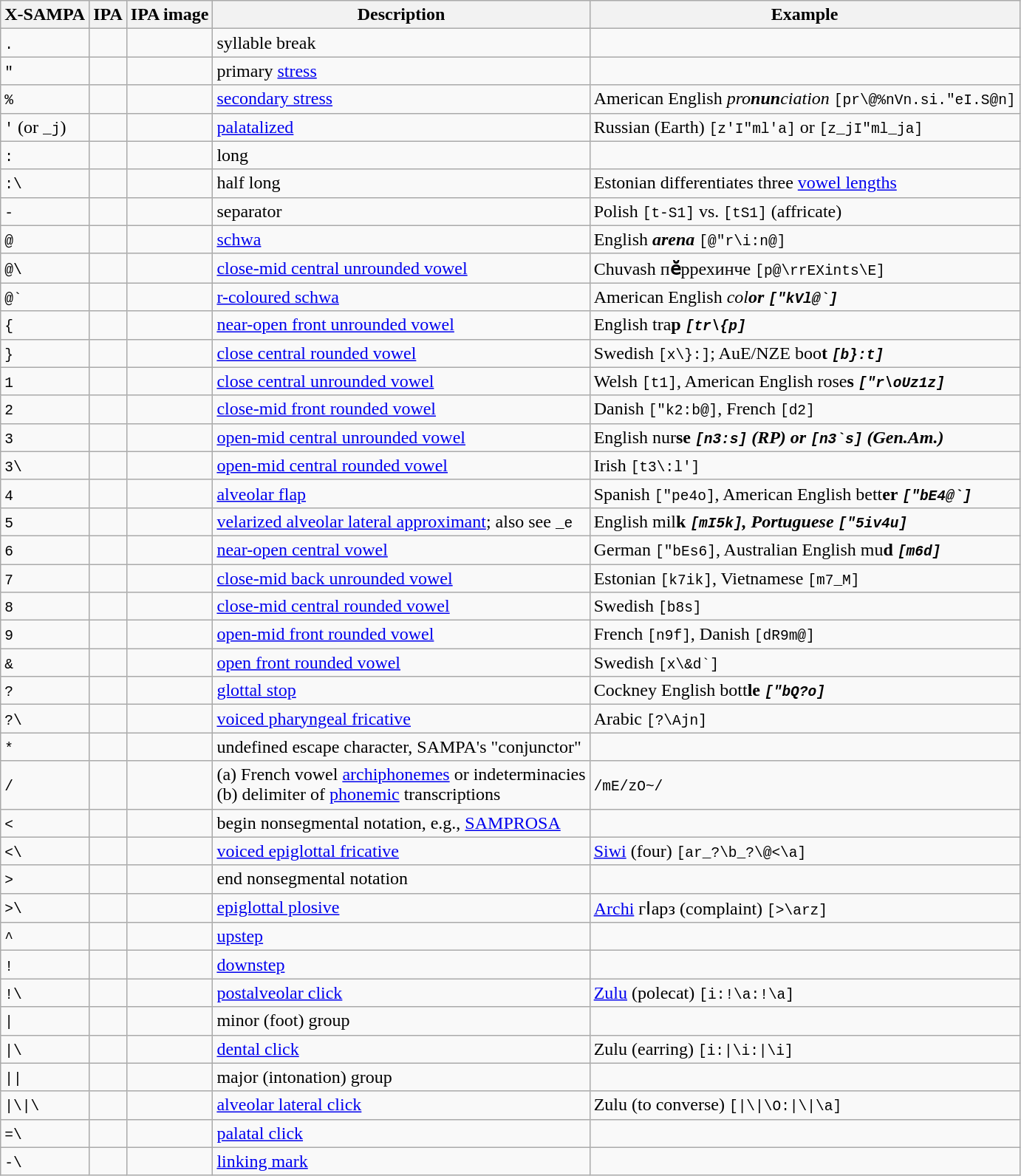<table class="wikitable sortable">
<tr>
<th>X-SAMPA</th>
<th>IPA</th>
<th>IPA image</th>
<th>Description</th>
<th>Example</th>
</tr>
<tr>
<td><code>.</code></td>
<td></td>
<td></td>
<td>syllable break</td>
<td> </td>
</tr>
<tr>
<td><code>"</code></td>
<td></td>
<td></td>
<td>primary <a href='#'>stress</a></td>
<td> </td>
</tr>
<tr>
<td><code>%</code></td>
<td></td>
<td></td>
<td><a href='#'>secondary stress</a></td>
<td>American English <em>pro<strong>nun</strong>ciation</em> <code>[pr\@%nVn.si."eI.S@n]</code></td>
</tr>
<tr>
<td><code>'</code> (or <code>_j</code>)</td>
<td></td>
<td></td>
<td><a href='#'>palatalized</a></td>
<td>Russian  (Earth) <code>[z'I"ml'a]</code> or <code>[z_jI"ml_ja]</code></td>
</tr>
<tr>
<td><code>:</code></td>
<td></td>
<td></td>
<td>long</td>
<td> </td>
</tr>
<tr>
<td><code>:\</code></td>
<td></td>
<td></td>
<td>half long</td>
<td>Estonian differentiates three <a href='#'>vowel lengths</a></td>
</tr>
<tr>
<td><code>-</code></td>
<td></td>
<td> </td>
<td>separator</td>
<td>Polish  <code>[t-S1]</code> vs.  <code>[tS1]</code> (affricate)</td>
</tr>
<tr>
<td><code>@</code></td>
<td></td>
<td></td>
<td><a href='#'>schwa</a></td>
<td>English <strong><em>a<strong>ren</strong>a</em></strong> <code>[@"r\i:n@]</code></td>
</tr>
<tr>
<td><code>@\</code></td>
<td></td>
<td></td>
<td><a href='#'>close-mid central unrounded vowel</a></td>
<td>Chuvash п<strong>ӗ</strong>ррехинче <code>[p@\rrEXints\E]</code></td>
</tr>
<tr>
<td><code>@`</code></td>
<td></td>
<td></td>
<td><a href='#'>r-coloured schwa</a></td>
<td>American English <em>col<strong>or<strong><em> <code>["kVl@`]</code></td>
</tr>
<tr>
<td><code>{</code></td>
<td></td>
<td></td>
<td><a href='#'>near-open front unrounded vowel</a></td>
<td>English </em>tr</strong>a<strong>p<em> <code>[tr\{p]</code></td>
</tr>
<tr>
<td><code>}</code></td>
<td></td>
<td></td>
<td><a href='#'>close central rounded vowel</a></td>
<td>Swedish  <code>[x\}:]</code>; AuE/NZE </em>b</strong>oo<strong>t<em> <code>[b}:t]</code></td>
</tr>
<tr>
<td><code>1</code></td>
<td></td>
<td></td>
<td><a href='#'>close central unrounded vowel</a></td>
<td>Welsh  <code>[t1]</code>, American English </em>ros</strong>e<strong>s<em> <code>["r\oUz1z]</code></td>
</tr>
<tr>
<td><code>2</code></td>
<td></td>
<td></td>
<td><a href='#'>close-mid front rounded vowel</a></td>
<td>Danish  <code>["k2:b@]</code>, French  <code>[d2]</code></td>
</tr>
<tr>
<td><code>3</code></td>
<td></td>
<td></td>
<td><a href='#'>open-mid central unrounded vowel</a></td>
<td>English </em>n</strong>ur<strong>se<em> <code>[n3:s]</code> (RP) or <code>[n3`s]</code> (Gen.Am.)</td>
</tr>
<tr>
<td><code>3\</code></td>
<td></td>
<td></td>
<td><a href='#'>open-mid central rounded vowel</a></td>
<td>Irish  <code>[t3\:l']</code></td>
</tr>
<tr>
<td><code>4</code></td>
<td></td>
<td></td>
<td><a href='#'>alveolar flap</a></td>
<td>Spanish  <code>["pe4o]</code>, American English </em>be</strong>tt<strong>er<em> <code>["bE4@`]</code></td>
</tr>
<tr>
<td><code>5</code></td>
<td></td>
<td></td>
<td><a href='#'>velarized alveolar lateral approximant</a>; also see <code>_e</code></td>
<td>English </em>mi</strong>l<strong>k<em> <code>[mI5k]</code>, Portuguese  <code>["5iv4u]</code></td>
</tr>
<tr>
<td><code>6</code></td>
<td></td>
<td></td>
<td><a href='#'>near-open central vowel</a></td>
<td>German  <code>["bEs6]</code>, Australian English </em>m</strong>u<strong>d<em> <code>[m6d]</code></td>
</tr>
<tr>
<td><code>7</code></td>
<td></td>
<td></td>
<td><a href='#'>close-mid back unrounded vowel</a></td>
<td>Estonian  <code>[k7ik]</code>, Vietnamese  <code>[m7_M]</code></td>
</tr>
<tr>
<td><code>8</code></td>
<td></td>
<td></td>
<td><a href='#'>close-mid central rounded vowel</a></td>
<td>Swedish  <code>[b8s]</code></td>
</tr>
<tr>
<td><code>9</code></td>
<td></td>
<td></td>
<td><a href='#'>open-mid front rounded vowel</a></td>
<td>French  <code>[n9f]</code>, Danish  <code>[dR9m@]</code></td>
</tr>
<tr>
<td><code>&</code></td>
<td></td>
<td></td>
<td><a href='#'>open front rounded vowel</a></td>
<td>Swedish  <code>[x\&d`]</code></td>
</tr>
<tr>
<td><code>?</code></td>
<td></td>
<td></td>
<td><a href='#'>glottal stop</a></td>
<td>Cockney English </em>bo</strong>tt<strong>le<em> <code>["bQ?o]</code></td>
</tr>
<tr>
<td><code>?\</code></td>
<td></td>
<td></td>
<td><a href='#'>voiced pharyngeal fricative</a></td>
<td>Arabic   <code>[?\Ajn]</code></td>
</tr>
<tr>
<td><code>*</code></td>
<td></td>
<td> </td>
<td>undefined escape character, SAMPA's "conjunctor"</td>
<td> </td>
</tr>
<tr>
<td><code>/</code></td>
<td></td>
<td></td>
<td>(a) French vowel <a href='#'>archiphonemes</a> or indeterminacies<br>(b) delimiter of <a href='#'>phonemic</a> transcriptions</td>
<td> <code>/mE/zO~/</code></td>
</tr>
<tr>
<td><code><</code></td>
<td></td>
<td></td>
<td>begin nonsegmental notation, e.g., <a href='#'>SAMPROSA</a></td>
<td> </td>
</tr>
<tr>
<td><code><\</code></td>
<td></td>
<td></td>
<td><a href='#'>voiced epiglottal fricative</a></td>
<td><a href='#'>Siwi</a>  (four) <code>[ar_?\b_?\@<\a]</code></td>
</tr>
<tr>
<td><code>></code></td>
<td></td>
<td></td>
<td>end nonsegmental notation</td>
<td> </td>
</tr>
<tr>
<td><code>>\</code></td>
<td></td>
<td></td>
<td><a href='#'>epiglottal plosive</a></td>
<td><a href='#'>Archi</a> гӀарз (complaint) <code>[>\arz]</code></td>
</tr>
<tr>
<td><code>^</code></td>
<td></td>
<td></td>
<td><a href='#'>upstep</a></td>
<td> </td>
</tr>
<tr>
<td><code>!</code></td>
<td></td>
<td></td>
<td><a href='#'>downstep</a></td>
<td> </td>
</tr>
<tr>
<td><code>!\</code></td>
<td></td>
<td></td>
<td><a href='#'>postalveolar click</a></td>
<td><a href='#'>Zulu</a>  (polecat) <code>[i:!\a:!\a]</code></td>
</tr>
<tr>
<td><code>&#124;</code></td>
<td></td>
<td></td>
<td>minor (foot) group</td>
<td> </td>
</tr>
<tr>
<td><code>&#124;\</code></td>
<td></td>
<td></td>
<td><a href='#'>dental click</a></td>
<td>Zulu  (earring)  <code> [i:&#124;\i:&#124;\i] </code></td>
</tr>
<tr>
<td><code>&#124;&#124;</code></td>
<td></td>
<td></td>
<td>major (intonation) group</td>
<td> </td>
</tr>
<tr>
<td><code>&#124;\&#124;\</code></td>
<td></td>
<td></td>
<td><a href='#'>alveolar lateral click</a></td>
<td>Zulu  (to converse) <code>[&#124;\&#124;\O:&#124;\&#124;\a]</code></td>
</tr>
<tr>
<td><code>=\</code></td>
<td></td>
<td></td>
<td><a href='#'>palatal click</a></td>
<td> </td>
</tr>
<tr>
<td><code>-\</code></td>
<td></td>
<td></td>
<td><a href='#'>linking mark</a></td>
<td> </td>
</tr>
</table>
